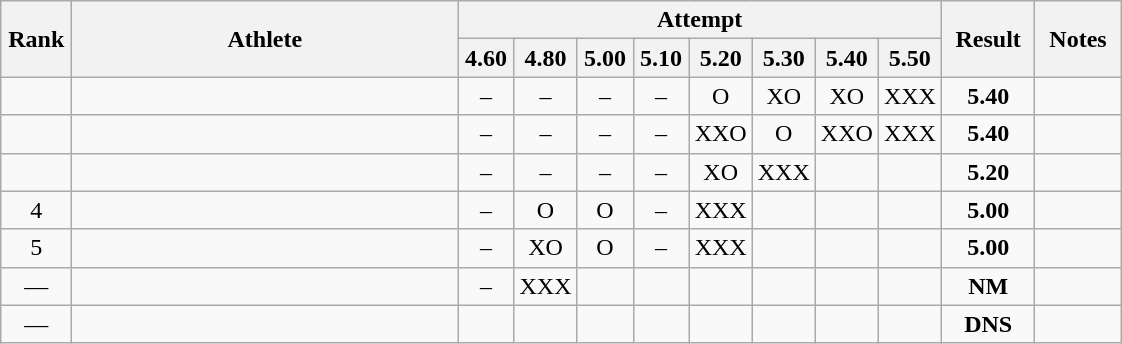<table class="wikitable" style="text-align:center">
<tr>
<th rowspan=2 width=40>Rank</th>
<th rowspan=2 width=250>Athlete</th>
<th colspan=8>Attempt</th>
<th rowspan=2 width=55>Result</th>
<th rowspan=2 width=50>Notes</th>
</tr>
<tr>
<th width=30>4.60</th>
<th width=30>4.80</th>
<th width=30>5.00</th>
<th width=30>5.10</th>
<th width=30>5.20</th>
<th width=30>5.30</th>
<th width=30>5.40</th>
<th width=30>5.50</th>
</tr>
<tr>
<td></td>
<td align=left></td>
<td>–</td>
<td>–</td>
<td>–</td>
<td>–</td>
<td>O</td>
<td>XO</td>
<td>XO</td>
<td>XXX</td>
<td><strong>5.40</strong></td>
<td></td>
</tr>
<tr>
<td></td>
<td align=left></td>
<td>–</td>
<td>–</td>
<td>–</td>
<td>–</td>
<td>XXO</td>
<td>O</td>
<td>XXO</td>
<td>XXX</td>
<td><strong>5.40</strong></td>
<td></td>
</tr>
<tr>
<td></td>
<td align=left></td>
<td>–</td>
<td>–</td>
<td>–</td>
<td>–</td>
<td>XO</td>
<td>XXX</td>
<td></td>
<td></td>
<td><strong>5.20</strong></td>
<td></td>
</tr>
<tr>
<td>4</td>
<td align=left></td>
<td>–</td>
<td>O</td>
<td>O</td>
<td>–</td>
<td>XXX</td>
<td></td>
<td></td>
<td></td>
<td><strong>5.00</strong></td>
<td></td>
</tr>
<tr>
<td>5</td>
<td align=left></td>
<td>–</td>
<td>XO</td>
<td>O</td>
<td>–</td>
<td>XXX</td>
<td></td>
<td></td>
<td></td>
<td><strong>5.00</strong></td>
<td></td>
</tr>
<tr>
<td>—</td>
<td align=left></td>
<td>–</td>
<td>XXX</td>
<td></td>
<td></td>
<td></td>
<td></td>
<td></td>
<td></td>
<td><strong>NM</strong></td>
<td></td>
</tr>
<tr>
<td>—</td>
<td align=left></td>
<td></td>
<td></td>
<td></td>
<td></td>
<td></td>
<td></td>
<td></td>
<td></td>
<td><strong>DNS</strong></td>
<td></td>
</tr>
</table>
